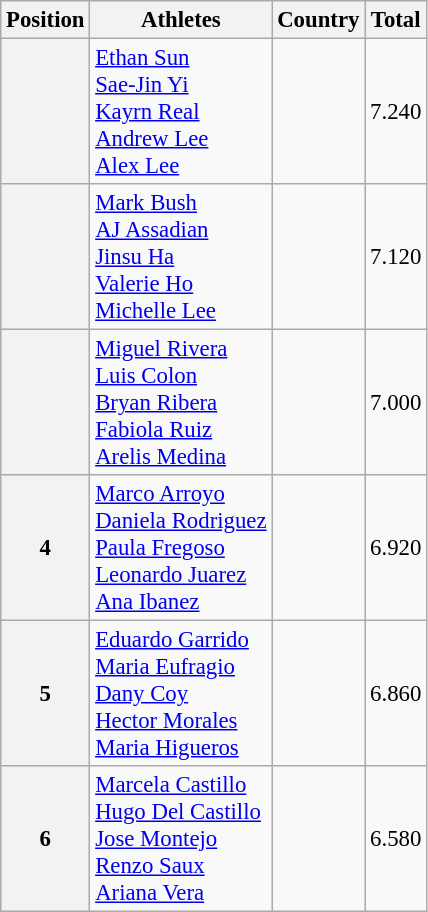<table class="wikitable sortable" style="text-align:center; font-size:95%">
<tr>
<th scope=col>Position</th>
<th scope=col>Athletes</th>
<th scope=col>Country</th>
<th>Total</th>
</tr>
<tr>
<th scope=row></th>
<td align=left><a href='#'>Ethan Sun</a><br><a href='#'>Sae-Jin Yi</a><br><a href='#'>Kayrn Real</a><br><a href='#'>Andrew Lee</a><br><a href='#'>Alex Lee</a></td>
<td align=left></td>
<td>7.240</td>
</tr>
<tr>
<th scope=row></th>
<td align=left><a href='#'>Mark Bush</a><br><a href='#'>AJ Assadian</a><br><a href='#'>Jinsu Ha</a><br><a href='#'>Valerie Ho</a><br><a href='#'>Michelle Lee</a></td>
<td align=left></td>
<td>7.120</td>
</tr>
<tr>
<th scope=row></th>
<td align=left><a href='#'>Miguel Rivera</a><br><a href='#'>Luis Colon</a><br><a href='#'>Bryan Ribera</a><br><a href='#'>Fabiola Ruiz</a><br><a href='#'>Arelis Medina</a></td>
<td align=left></td>
<td>7.000</td>
</tr>
<tr>
<th scope=row>4</th>
<td align=left><a href='#'>Marco Arroyo</a><br><a href='#'>Daniela Rodriguez</a><br><a href='#'>Paula Fregoso</a><br><a href='#'>Leonardo Juarez</a><br><a href='#'>Ana Ibanez</a></td>
<td align=left></td>
<td>6.920</td>
</tr>
<tr>
<th scope=row>5</th>
<td align=left><a href='#'>Eduardo Garrido</a><br><a href='#'>Maria Eufragio</a><br><a href='#'>Dany Coy</a><br><a href='#'>Hector Morales</a><br><a href='#'>Maria Higueros</a></td>
<td align=left></td>
<td>6.860</td>
</tr>
<tr>
<th scope=row>6</th>
<td align=left><a href='#'>Marcela Castillo</a><br><a href='#'>Hugo Del Castillo</a><br><a href='#'>Jose Montejo</a><br><a href='#'>Renzo Saux</a><br><a href='#'>Ariana Vera</a></td>
<td align=left></td>
<td>6.580</td>
</tr>
</table>
